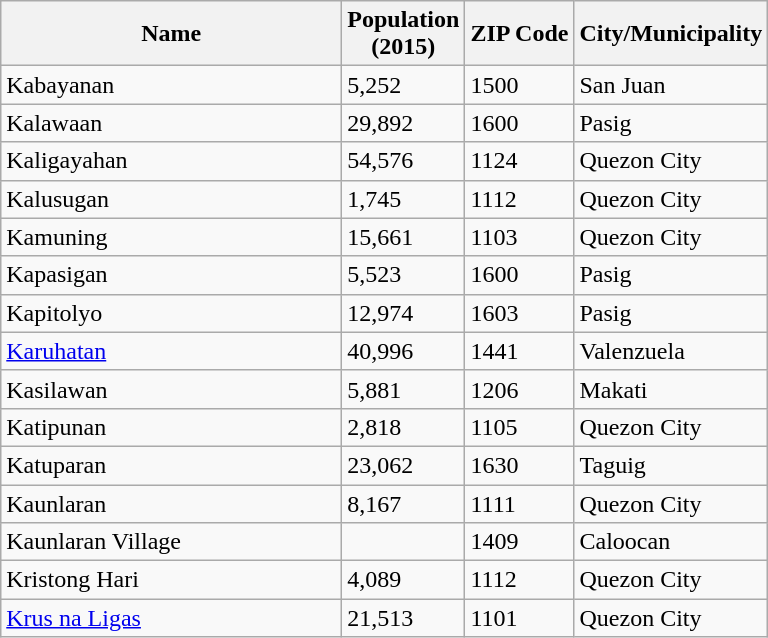<table class="wikitable sortable">
<tr>
<th style="width: 220px;">Name</th>
<th>Population<br>(2015)</th>
<th>ZIP Code</th>
<th>City/Municipality</th>
</tr>
<tr>
<td>Kabayanan</td>
<td>5,252</td>
<td>1500</td>
<td>San Juan</td>
</tr>
<tr>
<td>Kalawaan</td>
<td>29,892</td>
<td>1600</td>
<td>Pasig</td>
</tr>
<tr>
<td>Kaligayahan</td>
<td>54,576</td>
<td>1124</td>
<td>Quezon City</td>
</tr>
<tr>
<td>Kalusugan</td>
<td>1,745</td>
<td>1112</td>
<td>Quezon City</td>
</tr>
<tr>
<td>Kamuning</td>
<td>15,661</td>
<td>1103</td>
<td>Quezon City</td>
</tr>
<tr>
<td>Kapasigan</td>
<td>5,523</td>
<td>1600</td>
<td>Pasig</td>
</tr>
<tr>
<td>Kapitolyo</td>
<td>12,974</td>
<td>1603</td>
<td>Pasig</td>
</tr>
<tr>
<td><a href='#'>Karuhatan</a></td>
<td>40,996</td>
<td>1441</td>
<td>Valenzuela</td>
</tr>
<tr>
<td>Kasilawan</td>
<td>5,881</td>
<td>1206</td>
<td>Makati</td>
</tr>
<tr>
<td>Katipunan</td>
<td>2,818</td>
<td>1105</td>
<td>Quezon City</td>
</tr>
<tr>
<td>Katuparan</td>
<td>23,062</td>
<td>1630</td>
<td>Taguig</td>
</tr>
<tr>
<td>Kaunlaran</td>
<td>8,167</td>
<td>1111</td>
<td>Quezon City</td>
</tr>
<tr>
<td>Kaunlaran Village</td>
<td></td>
<td>1409</td>
<td>Caloocan</td>
</tr>
<tr>
<td>Kristong Hari</td>
<td>4,089</td>
<td>1112</td>
<td>Quezon City</td>
</tr>
<tr>
<td><a href='#'>Krus na Ligas</a></td>
<td>21,513</td>
<td>1101</td>
<td>Quezon City</td>
</tr>
</table>
